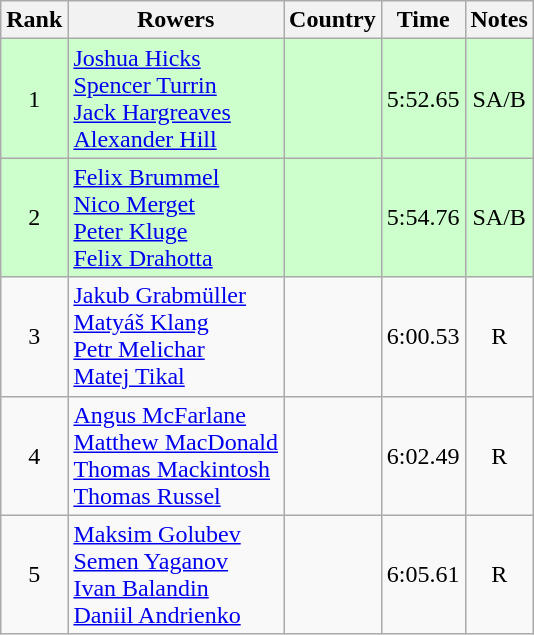<table class="wikitable" style="text-align:center">
<tr>
<th>Rank</th>
<th>Rowers</th>
<th>Country</th>
<th>Time</th>
<th>Notes</th>
</tr>
<tr bgcolor=ccffcc>
<td>1</td>
<td align="left"><a href='#'>Joshua Hicks</a><br><a href='#'>Spencer Turrin</a><br><a href='#'>Jack Hargreaves</a><br><a href='#'>Alexander Hill</a></td>
<td align="left"></td>
<td>5:52.65</td>
<td>SA/B</td>
</tr>
<tr bgcolor=ccffcc>
<td>2</td>
<td align="left"><a href='#'>Felix Brummel</a><br><a href='#'>Nico Merget</a><br><a href='#'>Peter Kluge</a><br><a href='#'>Felix Drahotta</a></td>
<td align="left"></td>
<td>5:54.76</td>
<td>SA/B</td>
</tr>
<tr>
<td>3</td>
<td align="left"><a href='#'>Jakub Grabmüller</a><br><a href='#'>Matyáš Klang</a><br><a href='#'>Petr Melichar</a><br><a href='#'>Matej Tikal</a></td>
<td align="left"></td>
<td>6:00.53</td>
<td>R</td>
</tr>
<tr>
<td>4</td>
<td align="left"><a href='#'>Angus McFarlane</a><br><a href='#'>Matthew MacDonald</a><br><a href='#'>Thomas Mackintosh</a><br><a href='#'>Thomas Russel</a></td>
<td align="left"></td>
<td>6:02.49</td>
<td>R</td>
</tr>
<tr>
<td>5</td>
<td align="left"><a href='#'>Maksim Golubev</a><br><a href='#'>Semen Yaganov</a><br><a href='#'>Ivan Balandin</a><br><a href='#'>Daniil Andrienko</a></td>
<td align="left"></td>
<td>6:05.61</td>
<td>R</td>
</tr>
</table>
